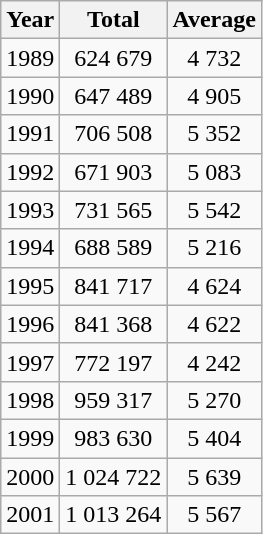<table class="wikitable" style="float:left; margin-right:1em;">
<tr>
<th>Year</th>
<th>Total</th>
<th>Average</th>
</tr>
<tr>
<td>1989</td>
<td style="text-align:center;">624 679</td>
<td style="text-align:center;">4 732</td>
</tr>
<tr>
<td>1990</td>
<td style="text-align:center;">647 489</td>
<td style="text-align:center;">4 905</td>
</tr>
<tr>
<td>1991</td>
<td style="text-align:center;">706 508</td>
<td style="text-align:center;">5 352</td>
</tr>
<tr>
<td>1992</td>
<td style="text-align:center;">671 903</td>
<td style="text-align:center;">5 083</td>
</tr>
<tr>
<td>1993</td>
<td style="text-align:center;">731 565</td>
<td style="text-align:center;">5 542</td>
</tr>
<tr>
<td>1994</td>
<td style="text-align:center;">688 589</td>
<td style="text-align:center;">5 216</td>
</tr>
<tr>
<td>1995</td>
<td style="text-align:center;">841 717</td>
<td style="text-align:center;">4 624</td>
</tr>
<tr>
<td>1996</td>
<td style="text-align:center;">841 368</td>
<td style="text-align:center;">4 622</td>
</tr>
<tr>
<td>1997</td>
<td style="text-align:center;">772 197</td>
<td style="text-align:center;">4 242</td>
</tr>
<tr>
<td>1998</td>
<td style="text-align:center;">959 317</td>
<td style="text-align:center;">5 270</td>
</tr>
<tr>
<td>1999</td>
<td style="text-align:center;">983 630</td>
<td style="text-align:center;">5 404</td>
</tr>
<tr>
<td>2000</td>
<td style="text-align:center;">1 024 722</td>
<td style="text-align:center;">5 639</td>
</tr>
<tr>
<td>2001</td>
<td style="text-align:center;">1 013 264</td>
<td style="text-align:center;">5 567</td>
</tr>
</table>
